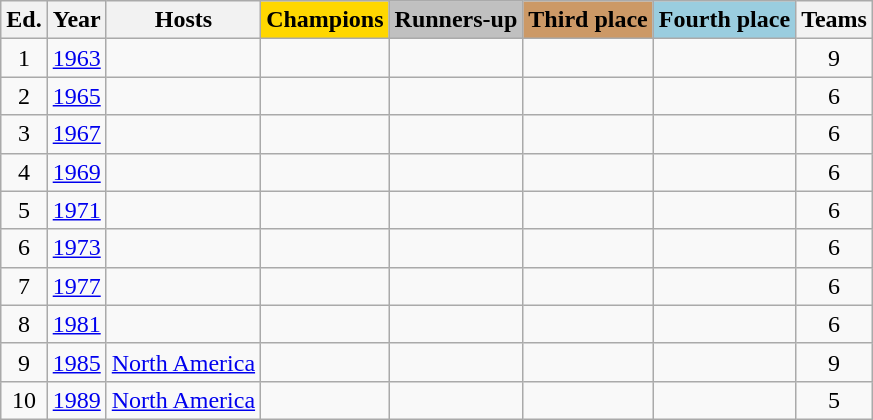<table class="wikitable" style="text-align: center;">
<tr>
<th>Ed.</th>
<th>Year</th>
<th>Hosts</th>
<th style="background:gold">Champions</th>
<th style="background:silver">Runners-up</th>
<th style="background:#c96">Third place</th>
<th style="background:#9acddf">Fourth place</th>
<th>Teams</th>
</tr>
<tr>
<td>1</td>
<td><a href='#'>1963</a></td>
<td></td>
<td></td>
<td></td>
<td></td>
<td></td>
<td>9</td>
</tr>
<tr>
<td>2</td>
<td><a href='#'>1965</a></td>
<td></td>
<td></td>
<td></td>
<td></td>
<td></td>
<td>6</td>
</tr>
<tr>
<td>3</td>
<td><a href='#'>1967</a></td>
<td></td>
<td></td>
<td></td>
<td></td>
<td></td>
<td>6</td>
</tr>
<tr>
<td>4</td>
<td><a href='#'>1969</a></td>
<td></td>
<td></td>
<td></td>
<td></td>
<td></td>
<td>6</td>
</tr>
<tr>
<td>5</td>
<td><a href='#'>1971</a></td>
<td></td>
<td></td>
<td></td>
<td></td>
<td></td>
<td>6</td>
</tr>
<tr>
<td>6</td>
<td><a href='#'>1973</a></td>
<td></td>
<td></td>
<td></td>
<td></td>
<td></td>
<td>6</td>
</tr>
<tr>
<td>7</td>
<td><a href='#'>1977</a></td>
<td></td>
<td></td>
<td></td>
<td></td>
<td></td>
<td>6</td>
</tr>
<tr>
<td>8</td>
<td><a href='#'>1981</a></td>
<td></td>
<td></td>
<td></td>
<td></td>
<td></td>
<td>6</td>
</tr>
<tr>
<td>9</td>
<td><a href='#'>1985</a></td>
<td> <a href='#'>North America</a></td>
<td></td>
<td></td>
<td></td>
<td></td>
<td>9</td>
</tr>
<tr>
<td>10</td>
<td><a href='#'>1989</a></td>
<td> <a href='#'>North America</a></td>
<td></td>
<td></td>
<td></td>
<td></td>
<td>5</td>
</tr>
</table>
